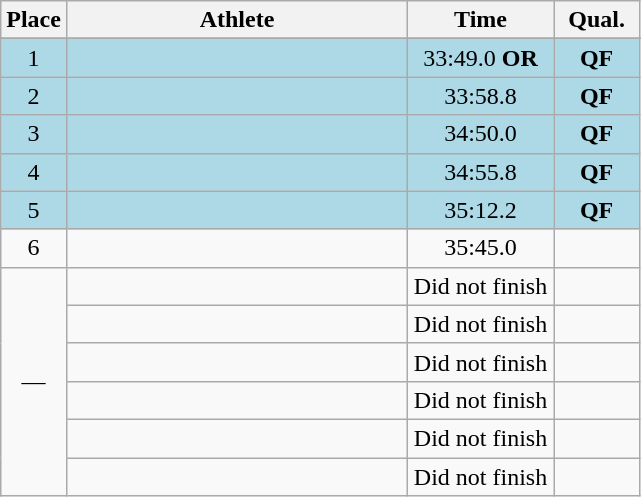<table class=wikitable style="text-align:center">
<tr>
<th width=20>Place</th>
<th width=220>Athlete</th>
<th width=90>Time</th>
<th width=50>Qual.</th>
</tr>
<tr>
</tr>
<tr bgcolor=lightblue>
<td>1</td>
<td align=left></td>
<td>33:49.0 <strong>OR</strong></td>
<td><strong>QF</strong></td>
</tr>
<tr bgcolor=lightblue>
<td>2</td>
<td align=left></td>
<td>33:58.8</td>
<td><strong>QF</strong></td>
</tr>
<tr bgcolor=lightblue>
<td>3</td>
<td align=left></td>
<td>34:50.0</td>
<td><strong>QF</strong></td>
</tr>
<tr bgcolor=lightblue>
<td>4</td>
<td align=left></td>
<td>34:55.8</td>
<td><strong>QF</strong></td>
</tr>
<tr bgcolor=lightblue>
<td>5</td>
<td align=left></td>
<td>35:12.2</td>
<td><strong>QF</strong></td>
</tr>
<tr>
<td>6</td>
<td align=left></td>
<td>35:45.0</td>
<td></td>
</tr>
<tr>
<td rowspan=6>—</td>
<td align=left></td>
<td>Did not finish</td>
<td></td>
</tr>
<tr>
<td align=left></td>
<td>Did not finish</td>
<td></td>
</tr>
<tr>
<td align=left></td>
<td>Did not finish</td>
<td></td>
</tr>
<tr>
<td align=left></td>
<td>Did not finish</td>
<td></td>
</tr>
<tr>
<td align=left></td>
<td>Did not finish</td>
<td></td>
</tr>
<tr>
<td align=left></td>
<td>Did not finish</td>
<td></td>
</tr>
</table>
